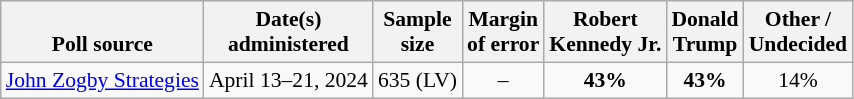<table class="wikitable sortable mw-datatable" style="font-size:90%;text-align:center;line-height:17px">
<tr valign=bottom>
<th>Poll source</th>
<th>Date(s)<br>administered</th>
<th>Sample<br>size</th>
<th>Margin<br>of error</th>
<th class="unsortable">Robert<br>Kennedy Jr.<br></th>
<th class="unsortable">Donald<br>Trump<br></th>
<th class="unsortable">Other /<br>Undecided</th>
</tr>
<tr>
<td style="text-align:left;"><a href='#'>John Zogby Strategies</a></td>
<td data-sort-value="2024-05-01">April 13–21, 2024</td>
<td>635 (LV)</td>
<td>–</td>
<td><strong>43%</strong></td>
<td><strong>43%</strong></td>
<td>14%</td>
</tr>
</table>
